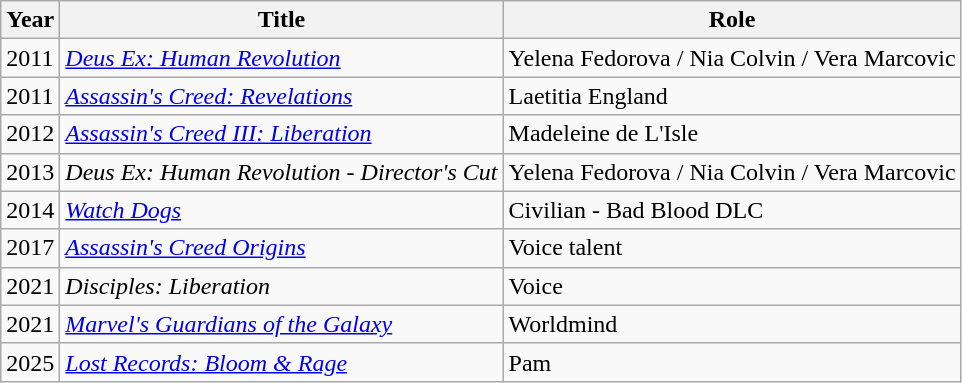<table class="wikitable sortable">
<tr>
<th>Year</th>
<th>Title</th>
<th>Role</th>
</tr>
<tr>
<td>2011</td>
<td><em><a href='#'>Deus Ex: Human Revolution</a></em></td>
<td>Yelena Fedorova / Nia Colvin / Vera Marcovic</td>
</tr>
<tr>
<td>2011</td>
<td><em><a href='#'>Assassin's Creed: Revelations</a></em></td>
<td>Laetitia England</td>
</tr>
<tr>
<td>2012</td>
<td><em><a href='#'>Assassin's Creed III: Liberation</a></em></td>
<td>Madeleine de L'Isle</td>
</tr>
<tr>
<td>2013</td>
<td><em>Deus Ex: Human Revolution - Director's Cut</em></td>
<td>Yelena Fedorova / Nia Colvin / Vera Marcovic</td>
</tr>
<tr>
<td>2014</td>
<td><a href='#'><em>Watch Dogs</em></a></td>
<td>Civilian - Bad Blood DLC</td>
</tr>
<tr>
<td>2017</td>
<td><em><a href='#'>Assassin's Creed Origins</a></em></td>
<td>Voice talent</td>
</tr>
<tr>
<td>2021</td>
<td><em>Disciples: Liberation</em></td>
<td>Voice</td>
</tr>
<tr>
<td>2021</td>
<td><em><a href='#'>Marvel's Guardians of the Galaxy</a></em></td>
<td>Worldmind</td>
</tr>
<tr>
<td>2025</td>
<td><em><a href='#'>Lost Records: Bloom & Rage</a></em></td>
<td>Pam</td>
</tr>
</table>
